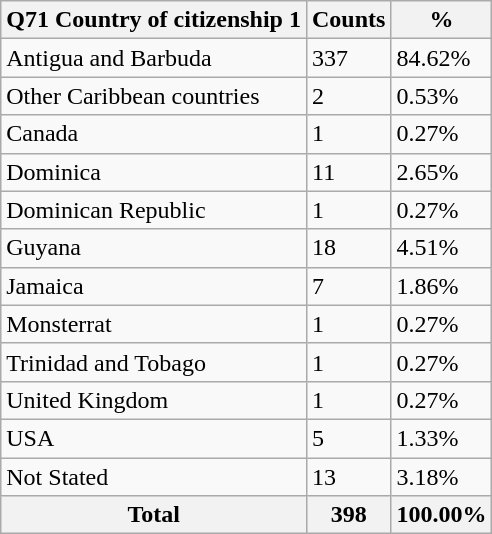<table class="wikitable sortable">
<tr>
<th>Q71 Country of citizenship 1</th>
<th>Counts</th>
<th>%</th>
</tr>
<tr>
<td>Antigua and Barbuda</td>
<td>337</td>
<td>84.62%</td>
</tr>
<tr>
<td>Other Caribbean countries</td>
<td>2</td>
<td>0.53%</td>
</tr>
<tr>
<td>Canada</td>
<td>1</td>
<td>0.27%</td>
</tr>
<tr>
<td>Dominica</td>
<td>11</td>
<td>2.65%</td>
</tr>
<tr>
<td>Dominican Republic</td>
<td>1</td>
<td>0.27%</td>
</tr>
<tr>
<td>Guyana</td>
<td>18</td>
<td>4.51%</td>
</tr>
<tr>
<td>Jamaica</td>
<td>7</td>
<td>1.86%</td>
</tr>
<tr>
<td>Monsterrat</td>
<td>1</td>
<td>0.27%</td>
</tr>
<tr>
<td>Trinidad and Tobago</td>
<td>1</td>
<td>0.27%</td>
</tr>
<tr>
<td>United Kingdom</td>
<td>1</td>
<td>0.27%</td>
</tr>
<tr>
<td>USA</td>
<td>5</td>
<td>1.33%</td>
</tr>
<tr>
<td>Not Stated</td>
<td>13</td>
<td>3.18%</td>
</tr>
<tr>
<th>Total</th>
<th>398</th>
<th>100.00%</th>
</tr>
</table>
